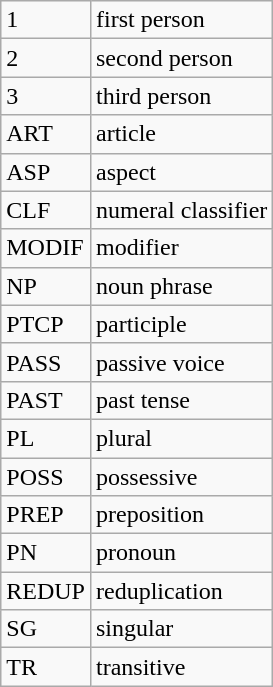<table class="wikitable">
<tr>
<td>1</td>
<td>first person</td>
</tr>
<tr>
<td>2</td>
<td>second person</td>
</tr>
<tr>
<td>3</td>
<td>third person</td>
</tr>
<tr>
<td>ART</td>
<td>article</td>
</tr>
<tr>
<td>ASP</td>
<td>aspect</td>
</tr>
<tr>
<td>CLF</td>
<td>numeral classifier</td>
</tr>
<tr>
<td>MODIF</td>
<td>modifier</td>
</tr>
<tr>
<td>NP</td>
<td>noun phrase</td>
</tr>
<tr>
<td>PTCP</td>
<td>participle</td>
</tr>
<tr>
<td>PASS</td>
<td>passive voice</td>
</tr>
<tr>
<td>PAST</td>
<td>past tense</td>
</tr>
<tr>
<td>PL</td>
<td>plural</td>
</tr>
<tr>
<td>POSS</td>
<td>possessive</td>
</tr>
<tr>
<td>PREP</td>
<td>preposition</td>
</tr>
<tr>
<td>PN</td>
<td>pronoun</td>
</tr>
<tr>
<td>REDUP</td>
<td>reduplication</td>
</tr>
<tr>
<td>SG</td>
<td>singular</td>
</tr>
<tr>
<td>TR</td>
<td>transitive</td>
</tr>
</table>
